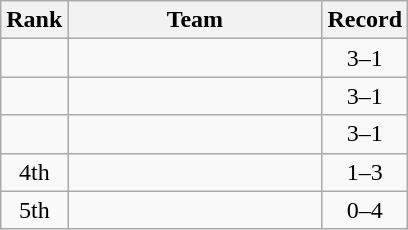<table class=wikitable style="text-align:center;">
<tr>
<th>Rank</th>
<th width=162>Team</th>
<th>Record</th>
</tr>
<tr>
<td></td>
<td align=left></td>
<td>3–1</td>
</tr>
<tr>
<td></td>
<td align=left></td>
<td>3–1</td>
</tr>
<tr>
<td></td>
<td align=left></td>
<td>3–1</td>
</tr>
<tr>
<td>4th</td>
<td align=left></td>
<td>1–3</td>
</tr>
<tr>
<td>5th</td>
<td align=left></td>
<td>0–4</td>
</tr>
</table>
